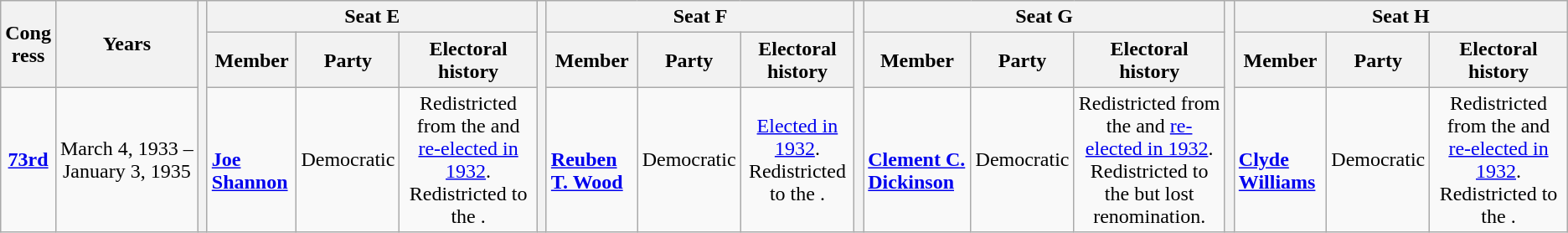<table class=wikitable style="text-align:center">
<tr>
<th rowspan=2>Cong<br>ress</th>
<th rowspan=2>Years</th>
<th rowspan=99></th>
<th colspan=3>Seat E</th>
<th rowspan=99></th>
<th colspan=3>Seat F</th>
<th rowspan=99></th>
<th colspan=3>Seat G</th>
<th rowspan=99></th>
<th colspan=3>Seat H</th>
</tr>
<tr>
<th>Member</th>
<th>Party</th>
<th>Electoral history</th>
<th>Member</th>
<th>Party</th>
<th>Electoral history</th>
<th>Member</th>
<th>Party</th>
<th>Electoral history</th>
<th>Member</th>
<th>Party</th>
<th>Electoral history</th>
</tr>
<tr>
<td><strong><a href='#'>73rd</a></strong></td>
<td nowrap>March 4, 1933 –<br>January 3, 1935</td>
<td align=left><br><strong><a href='#'>Joe Shannon</a></strong><br></td>
<td>Democratic</td>
<td>Redistricted from the  and <a href='#'>re-elected in 1932</a>.<br>Redistricted to the .</td>
<td align=left><br><strong><a href='#'>Reuben T. Wood</a></strong><br></td>
<td>Democratic</td>
<td><a href='#'>Elected in 1932</a>.<br>Redistricted to the .</td>
<td align=left><br><strong><a href='#'>Clement C. Dickinson</a></strong><br></td>
<td>Democratic</td>
<td>Redistricted from the  and <a href='#'>re-elected in 1932</a>.<br>Redistricted to the  but lost renomination.</td>
<td align=left><br><strong><a href='#'>Clyde Williams</a></strong><br></td>
<td>Democratic</td>
<td>Redistricted from the  and <a href='#'>re-elected in 1932</a>.<br>Redistricted to the .</td>
</tr>
</table>
